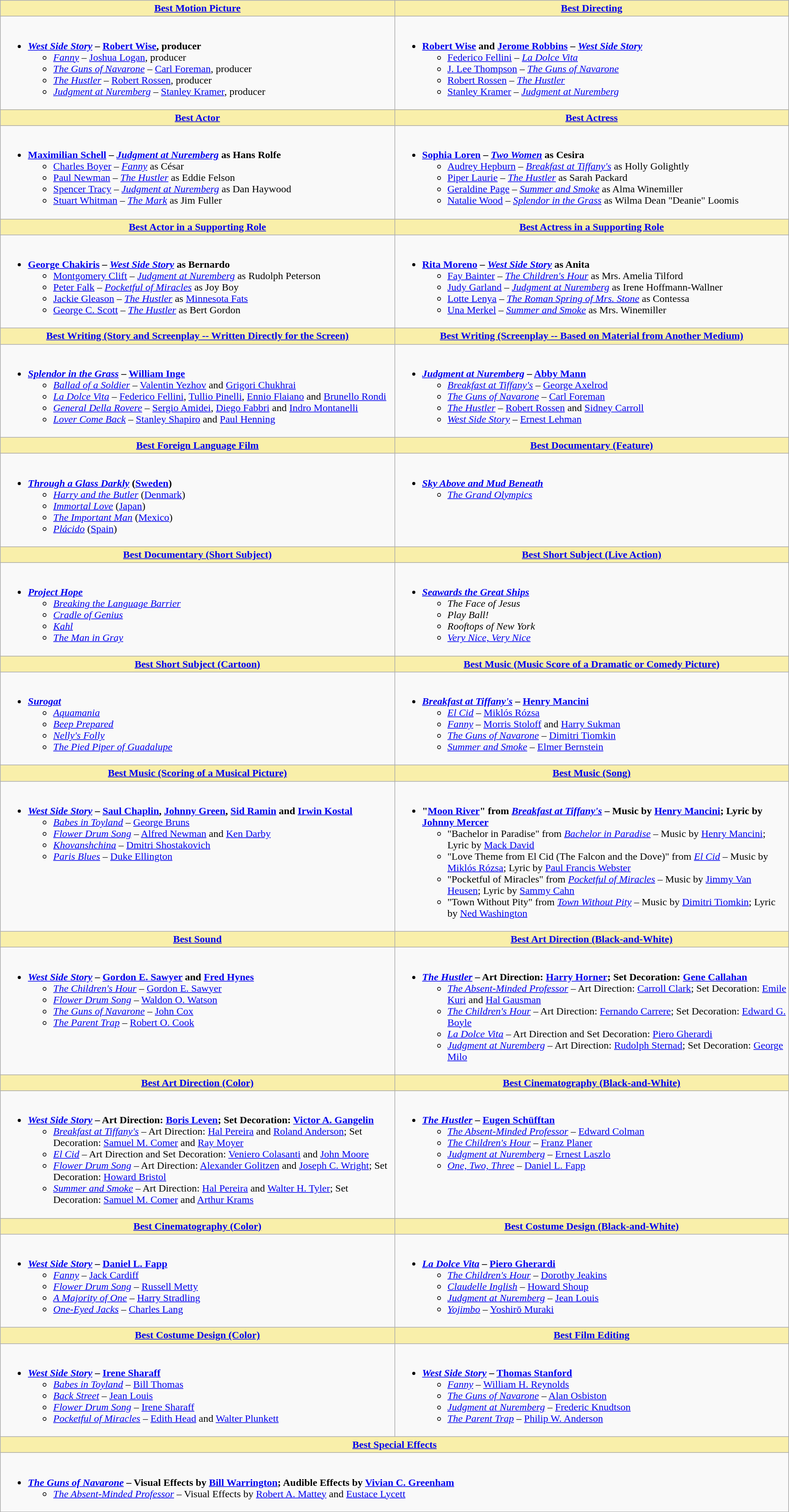<table class=wikitable>
<tr>
<th style="background:#F9EFAA; width:50%"><a href='#'>Best Motion Picture</a></th>
<th style="background:#F9EFAA; width:50%"><a href='#'>Best Directing</a></th>
</tr>
<tr>
<td valign="top"><br><ul><li><strong> <em><a href='#'>West Side Story</a></em> – <a href='#'>Robert Wise</a>, producer</strong><ul><li><em><a href='#'>Fanny</a></em> – <a href='#'>Joshua Logan</a>, producer</li><li><em><a href='#'>The Guns of Navarone</a></em> – <a href='#'>Carl Foreman</a>, producer</li><li><em><a href='#'>The Hustler</a></em> – <a href='#'>Robert Rossen</a>, producer</li><li><em><a href='#'>Judgment at Nuremberg</a></em> – <a href='#'>Stanley Kramer</a>, producer</li></ul></li></ul></td>
<td valign="top"><br><ul><li><strong><a href='#'>Robert Wise</a> and <a href='#'>Jerome Robbins</a> – <em><a href='#'>West Side Story</a></em> </strong><ul><li><a href='#'>Federico Fellini</a> – <em><a href='#'>La Dolce Vita</a></em></li><li><a href='#'>J. Lee Thompson</a> – <em><a href='#'>The Guns of Navarone</a></em></li><li><a href='#'>Robert Rossen</a> – <em><a href='#'>The Hustler</a></em></li><li><a href='#'>Stanley Kramer</a> – <em><a href='#'>Judgment at Nuremberg</a></em></li></ul></li></ul></td>
</tr>
<tr>
<th style="background:#F9EFAA"><a href='#'>Best Actor</a></th>
<th style="background:#F9EFAA"><a href='#'>Best Actress</a></th>
</tr>
<tr>
<td valign="top"><br><ul><li><strong> <a href='#'>Maximilian Schell</a> – <em><a href='#'>Judgment at Nuremberg</a></em> as Hans Rolfe</strong><ul><li><a href='#'>Charles Boyer</a> – <em><a href='#'>Fanny</a></em> as César</li><li><a href='#'>Paul Newman</a> – <em><a href='#'>The Hustler</a></em> as Eddie Felson</li><li><a href='#'>Spencer Tracy</a> – <em><a href='#'>Judgment at Nuremberg</a></em> as Dan Haywood</li><li><a href='#'>Stuart Whitman</a> – <em><a href='#'>The Mark</a></em> as Jim Fuller</li></ul></li></ul></td>
<td valign="top"><br><ul><li><strong> <a href='#'>Sophia Loren</a> – <em><a href='#'>Two Women</a></em> as Cesira</strong><ul><li><a href='#'>Audrey Hepburn</a> – <em><a href='#'>Breakfast at Tiffany's</a></em> as Holly Golightly</li><li><a href='#'>Piper Laurie</a> – <em><a href='#'>The Hustler</a></em> as Sarah Packard</li><li><a href='#'>Geraldine Page</a> – <em><a href='#'>Summer and Smoke</a></em> as Alma Winemiller</li><li><a href='#'>Natalie Wood</a> – <em><a href='#'>Splendor in the Grass</a></em> as Wilma Dean "Deanie" Loomis</li></ul></li></ul></td>
</tr>
<tr>
<th style="background:#F9EFAA"><a href='#'>Best Actor in a Supporting Role</a></th>
<th style="background:#F9EFAA"><a href='#'>Best Actress in a Supporting Role</a></th>
</tr>
<tr>
<td valign="top"><br><ul><li><strong> <a href='#'>George Chakiris</a> – <em><a href='#'>West Side Story</a></em> as Bernardo</strong><ul><li><a href='#'>Montgomery Clift</a> – <em><a href='#'>Judgment at Nuremberg</a></em> as Rudolph Peterson</li><li><a href='#'>Peter Falk</a> – <em><a href='#'>Pocketful of Miracles</a></em> as Joy Boy</li><li><a href='#'>Jackie Gleason</a> – <em><a href='#'>The Hustler</a></em> as <a href='#'>Minnesota Fats</a></li><li><a href='#'>George C. Scott</a> – <em><a href='#'>The Hustler</a></em> as Bert Gordon</li></ul></li></ul></td>
<td valign="top"><br><ul><li><strong> <a href='#'>Rita Moreno</a> – <em><a href='#'>West Side Story</a></em> as Anita</strong><ul><li><a href='#'>Fay Bainter</a> – <em><a href='#'>The Children's Hour</a></em> as Mrs. Amelia Tilford</li><li><a href='#'>Judy Garland</a> – <em><a href='#'>Judgment at Nuremberg</a></em> as Irene Hoffmann-Wallner</li><li><a href='#'>Lotte Lenya</a> – <em><a href='#'>The Roman Spring of Mrs. Stone</a></em> as Contessa</li><li><a href='#'>Una Merkel</a> – <em><a href='#'>Summer and Smoke</a></em> as Mrs. Winemiller</li></ul></li></ul></td>
</tr>
<tr>
<th style="background:#F9EFAA"><a href='#'>Best Writing (Story and Screenplay -- Written Directly for the Screen)</a></th>
<th style="background:#F9EFAA"><a href='#'>Best Writing (Screenplay -- Based on Material from Another Medium)</a></th>
</tr>
<tr>
<td valign="top"><br><ul><li><strong> <em><a href='#'>Splendor in the Grass</a></em> – <a href='#'>William Inge</a></strong><ul><li><em><a href='#'>Ballad of a Soldier</a></em> – <a href='#'>Valentin Yezhov</a> and <a href='#'>Grigori Chukhrai</a></li><li><em><a href='#'>La Dolce Vita</a></em> – <a href='#'>Federico Fellini</a>, <a href='#'>Tullio Pinelli</a>, <a href='#'>Ennio Flaiano</a> and <a href='#'>Brunello Rondi</a></li><li><em><a href='#'>General Della Rovere</a></em> – <a href='#'>Sergio Amidei</a>, <a href='#'>Diego Fabbri</a> and <a href='#'>Indro Montanelli</a></li><li><em><a href='#'>Lover Come Back</a></em> – <a href='#'>Stanley Shapiro</a> and <a href='#'>Paul Henning</a></li></ul></li></ul></td>
<td valign="top"><br><ul><li><strong> <em><a href='#'>Judgment at Nuremberg</a></em> – <a href='#'>Abby Mann</a></strong><ul><li><em><a href='#'>Breakfast at Tiffany's</a></em> – <a href='#'>George Axelrod</a></li><li><em><a href='#'>The Guns of Navarone</a></em> – <a href='#'>Carl Foreman</a></li><li><em><a href='#'>The Hustler</a></em> – <a href='#'>Robert Rossen</a> and <a href='#'>Sidney Carroll</a></li><li><em><a href='#'>West Side Story</a></em> – <a href='#'>Ernest Lehman</a></li></ul></li></ul></td>
</tr>
<tr>
<th style="background:#F9EFAA"><a href='#'>Best Foreign Language Film</a></th>
<th style="background:#F9EFAA"><a href='#'>Best Documentary (Feature)</a></th>
</tr>
<tr>
<td valign="top"><br><ul><li><strong> <em><a href='#'>Through a Glass Darkly</a></em> (<a href='#'>Sweden</a>)</strong><ul><li><em><a href='#'>Harry and the Butler</a></em> (<a href='#'>Denmark</a>)</li><li><em><a href='#'>Immortal Love</a></em> (<a href='#'>Japan</a>)</li><li><em><a href='#'>The Important Man</a></em> (<a href='#'>Mexico</a>)</li><li><em><a href='#'>Plácido</a></em> (<a href='#'>Spain</a>)</li></ul></li></ul></td>
<td valign="top"><br><ul><li><strong><em><a href='#'>Sky Above and Mud Beneath</a></em></strong><ul><li><em><a href='#'>The Grand Olympics</a></em></li></ul></li></ul></td>
</tr>
<tr>
<th style="background:#F9EFAA"><a href='#'>Best Documentary (Short Subject)</a></th>
<th style="background:#F9EFAA"><a href='#'>Best Short Subject (Live Action)</a></th>
</tr>
<tr>
<td valign="top"><br><ul><li><strong><em><a href='#'>Project Hope</a></em></strong><ul><li><em><a href='#'>Breaking the Language Barrier</a></em></li><li><em><a href='#'>Cradle of Genius</a></em></li><li><em><a href='#'>Kahl</a></em></li><li><em><a href='#'>The Man in Gray</a></em></li></ul></li></ul></td>
<td valign="top"><br><ul><li><strong><em><a href='#'>Seawards the Great Ships</a></em></strong><ul><li><em>The Face of Jesus</em></li><li><em>Play Ball!</em></li><li><em>Rooftops of New York</em></li><li><em><a href='#'>Very Nice, Very Nice</a></em></li></ul></li></ul></td>
</tr>
<tr>
<th style="background:#F9EFAA"><a href='#'>Best Short Subject (Cartoon)</a></th>
<th style="background:#F9EFAA"><a href='#'>Best Music (Music Score of a Dramatic or Comedy Picture)</a></th>
</tr>
<tr>
<td valign="top"><br><ul><li><strong><em><a href='#'>Surogat</a></em></strong><ul><li><em><a href='#'>Aquamania</a></em></li><li><em><a href='#'>Beep Prepared</a></em></li><li><em><a href='#'>Nelly's Folly</a></em></li><li><em><a href='#'>The Pied Piper of Guadalupe</a></em></li></ul></li></ul></td>
<td valign="top"><br><ul><li><strong> <em><a href='#'>Breakfast at Tiffany's</a></em> – <a href='#'>Henry Mancini</a></strong><ul><li><em><a href='#'>El Cid</a></em> – <a href='#'>Miklós Rózsa</a></li><li><em><a href='#'>Fanny</a></em> – <a href='#'>Morris Stoloff</a> and <a href='#'>Harry Sukman</a></li><li><em><a href='#'>The Guns of Navarone</a></em> – <a href='#'>Dimitri Tiomkin</a></li><li><em><a href='#'>Summer and Smoke</a></em> – <a href='#'>Elmer Bernstein</a></li></ul></li></ul></td>
</tr>
<tr>
<th style="background:#F9EFAA"><a href='#'>Best Music (Scoring of a Musical Picture)</a></th>
<th style="background:#F9EFAA"><a href='#'>Best Music (Song)</a></th>
</tr>
<tr>
<td valign="top"><br><ul><li><strong> <em><a href='#'>West Side Story</a></em> – <a href='#'>Saul Chaplin</a>, <a href='#'>Johnny Green</a>, <a href='#'>Sid Ramin</a> and <a href='#'>Irwin Kostal</a></strong><ul><li><em><a href='#'>Babes in Toyland</a></em> – <a href='#'>George Bruns</a></li><li><em><a href='#'>Flower Drum Song</a></em> – <a href='#'>Alfred Newman</a> and <a href='#'>Ken Darby</a></li><li><em><a href='#'>Khovanshchina</a></em> – <a href='#'>Dmitri Shostakovich</a></li><li><em><a href='#'>Paris Blues</a></em> – <a href='#'>Duke Ellington</a></li></ul></li></ul></td>
<td valign="top"><br><ul><li><strong> "<a href='#'>Moon River</a>" from <em><a href='#'>Breakfast at Tiffany's</a></em> – Music by <a href='#'>Henry Mancini</a>; Lyric by <a href='#'>Johnny Mercer</a></strong><ul><li>"Bachelor in Paradise" from <em><a href='#'>Bachelor in Paradise</a></em> – Music by <a href='#'>Henry Mancini</a>; Lyric by <a href='#'>Mack David</a></li><li>"Love Theme from El Cid (The Falcon and the Dove)" from <em><a href='#'>El Cid</a></em> – Music by <a href='#'>Miklós Rózsa</a>; Lyric by <a href='#'>Paul Francis Webster</a></li><li>"Pocketful of Miracles" from <em><a href='#'>Pocketful of Miracles</a></em> – Music by <a href='#'>Jimmy Van Heusen</a>; Lyric by <a href='#'>Sammy Cahn</a></li><li>"Town Without Pity" from <em><a href='#'>Town Without Pity</a></em> – Music by <a href='#'>Dimitri Tiomkin</a>; Lyric by <a href='#'>Ned Washington</a></li></ul></li></ul></td>
</tr>
<tr>
<th style="background:#F9EFAA"><a href='#'>Best Sound</a></th>
<th style="background:#F9EFAA"><a href='#'>Best Art Direction (Black-and-White)</a></th>
</tr>
<tr>
<td valign="top"><br><ul><li><strong> <em><a href='#'>West Side Story</a></em> – <a href='#'>Gordon E. Sawyer</a> and <a href='#'>Fred Hynes</a></strong><ul><li><em><a href='#'>The Children's Hour</a></em> – <a href='#'>Gordon E. Sawyer</a></li><li><em><a href='#'>Flower Drum Song</a></em> – <a href='#'>Waldon O. Watson</a></li><li><em><a href='#'>The Guns of Navarone</a></em> – <a href='#'>John Cox</a></li><li><em><a href='#'>The Parent Trap</a></em> – <a href='#'>Robert O. Cook</a></li></ul></li></ul></td>
<td valign="top"><br><ul><li><strong> <em><a href='#'>The Hustler</a></em> – Art Direction: <a href='#'>Harry Horner</a>; Set Decoration: <a href='#'>Gene Callahan</a> </strong><ul><li><em><a href='#'>The Absent-Minded Professor</a></em> – Art Direction: <a href='#'>Carroll Clark</a>; Set Decoration: <a href='#'>Emile Kuri</a> and <a href='#'>Hal Gausman</a></li><li><em><a href='#'>The Children's Hour</a></em> – Art Direction: <a href='#'>Fernando Carrere</a>; Set Decoration: <a href='#'>Edward G. Boyle</a></li><li><em><a href='#'>La Dolce Vita</a></em> – Art Direction and Set Decoration: <a href='#'>Piero Gherardi</a></li><li><em><a href='#'>Judgment at Nuremberg</a></em> – Art Direction: <a href='#'>Rudolph Sternad</a>; Set Decoration: <a href='#'>George Milo</a></li></ul></li></ul></td>
</tr>
<tr>
<th style="background:#F9EFAA"><a href='#'>Best Art Direction (Color)</a></th>
<th style="background:#F9EFAA"><a href='#'>Best Cinematography (Black-and-White)</a></th>
</tr>
<tr>
<td valign="top"><br><ul><li><strong> <em><a href='#'>West Side Story</a></em> – Art Direction: <a href='#'>Boris Leven</a>; Set Decoration: <a href='#'>Victor A. Gangelin</a> </strong><ul><li><em><a href='#'>Breakfast at Tiffany's</a></em> – Art Direction: <a href='#'>Hal Pereira</a> and <a href='#'>Roland Anderson</a>; Set Decoration: <a href='#'>Samuel M. Comer</a> and <a href='#'>Ray Moyer</a></li><li><em><a href='#'>El Cid</a></em> – Art Direction and Set Decoration: <a href='#'>Veniero Colasanti</a> and <a href='#'>John Moore</a></li><li><em><a href='#'>Flower Drum Song</a></em> – Art Direction: <a href='#'>Alexander Golitzen</a> and <a href='#'>Joseph C. Wright</a>; Set Decoration: <a href='#'>Howard Bristol</a></li><li><em><a href='#'>Summer and Smoke</a></em> – Art Direction: <a href='#'>Hal Pereira</a> and <a href='#'>Walter H. Tyler</a>; Set Decoration: <a href='#'>Samuel M. Comer</a> and <a href='#'>Arthur Krams</a></li></ul></li></ul></td>
<td valign="top"><br><ul><li><strong> <em><a href='#'>The Hustler</a></em> – <a href='#'>Eugen Schüfftan</a> </strong><ul><li><em><a href='#'>The Absent-Minded Professor</a></em> – <a href='#'>Edward Colman</a></li><li><em><a href='#'>The Children's Hour</a></em> – <a href='#'>Franz Planer</a></li><li><em><a href='#'>Judgment at Nuremberg</a></em> – <a href='#'>Ernest Laszlo</a></li><li><em><a href='#'>One, Two, Three</a></em> – <a href='#'>Daniel L. Fapp</a></li></ul></li></ul></td>
</tr>
<tr>
<th style="background:#F9EFAA"><a href='#'>Best Cinematography (Color)</a></th>
<th style="background:#F9EFAA"><a href='#'>Best Costume Design (Black-and-White)</a></th>
</tr>
<tr>
<td valign="top"><br><ul><li><strong> <em><a href='#'>West Side Story</a></em> – <a href='#'>Daniel L. Fapp</a> </strong><ul><li><em><a href='#'>Fanny</a></em> – <a href='#'>Jack Cardiff</a></li><li><em><a href='#'>Flower Drum Song</a></em> – <a href='#'>Russell Metty</a></li><li><em><a href='#'>A Majority of One</a></em> – <a href='#'>Harry Stradling</a></li><li><em><a href='#'>One-Eyed Jacks</a></em> – <a href='#'>Charles Lang</a></li></ul></li></ul></td>
<td valign="top"><br><ul><li><strong> <em><a href='#'>La Dolce Vita</a></em> – <a href='#'>Piero Gherardi</a> </strong><ul><li><em><a href='#'>The Children's Hour</a></em> – <a href='#'>Dorothy Jeakins</a></li><li><em><a href='#'>Claudelle Inglish</a></em> – <a href='#'>Howard Shoup</a></li><li><em><a href='#'>Judgment at Nuremberg</a></em> – <a href='#'>Jean Louis</a></li><li><em><a href='#'>Yojimbo</a></em> – <a href='#'>Yoshirō Muraki</a></li></ul></li></ul></td>
</tr>
<tr>
<th style="background:#F9EFAA"><a href='#'>Best Costume Design (Color)</a></th>
<th style="background:#F9EFAA"><a href='#'>Best Film Editing</a></th>
</tr>
<tr>
<td valign="top"><br><ul><li><strong> <em><a href='#'>West Side Story</a></em> – <a href='#'>Irene Sharaff</a> </strong><ul><li><em><a href='#'>Babes in Toyland</a></em> – <a href='#'>Bill Thomas</a></li><li><em><a href='#'>Back Street</a></em> – <a href='#'>Jean Louis</a></li><li><em><a href='#'>Flower Drum Song</a></em> – <a href='#'>Irene Sharaff</a></li><li><em><a href='#'>Pocketful of Miracles</a></em> – <a href='#'>Edith Head</a> and <a href='#'>Walter Plunkett</a></li></ul></li></ul></td>
<td valign="top"><br><ul><li><strong> <em><a href='#'>West Side Story</a></em> – <a href='#'>Thomas Stanford</a> </strong><ul><li><em><a href='#'>Fanny</a></em> – <a href='#'>William H. Reynolds</a></li><li><em><a href='#'>The Guns of Navarone</a></em> – <a href='#'>Alan Osbiston</a></li><li><em><a href='#'>Judgment at Nuremberg</a></em> – <a href='#'>Frederic Knudtson</a></li><li><em><a href='#'>The Parent Trap</a></em> – <a href='#'>Philip W. Anderson</a></li></ul></li></ul></td>
</tr>
<tr>
<th colspan="2" style="background:#F9EFAA"><a href='#'>Best Special Effects</a></th>
</tr>
<tr>
<td colspan="2" valign="top"><br><ul><li><strong> <em><a href='#'>The Guns of Navarone</a></em> – Visual Effects by <a href='#'>Bill Warrington</a>; Audible Effects by <a href='#'>Vivian C. Greenham</a> </strong><ul><li><em><a href='#'>The Absent-Minded Professor</a></em> – Visual Effects by <a href='#'>Robert A. Mattey</a> and <a href='#'>Eustace Lycett</a></li></ul></li></ul></td>
</tr>
<tr>
</tr>
</table>
